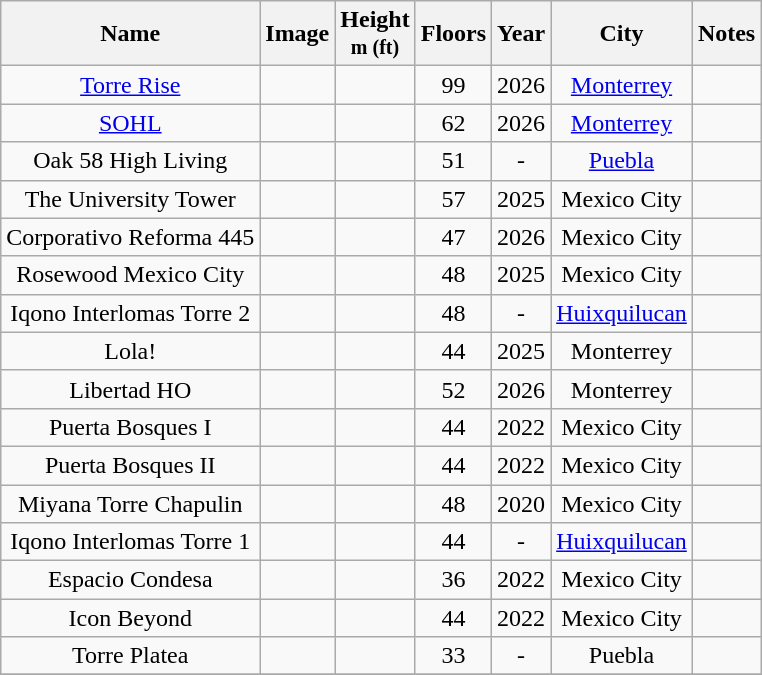<table class="wikitable sortable">
<tr>
<th data-sort-type="text">Name</th>
<th class="unsortable">Image</th>
<th data-sort-type="number">Height<br><small>m (ft)</small></th>
<th data-sort-type="number">Floors</th>
<th data-sort-type="number">Year</th>
<th data-sort-type="text">City</th>
<th class="unsortable">Notes</th>
</tr>
<tr>
<td align=center><a href='#'>Torre Rise</a></td>
<td></td>
<td align=center></td>
<td align=center>99</td>
<td align=center>2026</td>
<td align=center><a href='#'>Monterrey</a></td>
<td></td>
</tr>
<tr>
<td align=center><a href='#'>SOHL</a></td>
<td></td>
<td align=center></td>
<td align=center>62</td>
<td align=center>2026</td>
<td align=center><a href='#'>Monterrey</a></td>
<td></td>
</tr>
<tr>
<td align=center>Oak 58 High Living</td>
<td></td>
<td align=center></td>
<td align=center>51</td>
<td align=center>-</td>
<td align=center><a href='#'>Puebla</a></td>
<td></td>
</tr>
<tr>
<td align=center>The University Tower</td>
<td></td>
<td align=center></td>
<td align=center>57</td>
<td align=center>2025</td>
<td align=center>Mexico City</td>
<td></td>
</tr>
<tr>
<td align=center>Corporativo Reforma 445</td>
<td></td>
<td align=center></td>
<td align=center>47</td>
<td align=center>2026</td>
<td align=center>Mexico City</td>
<td></td>
</tr>
<tr>
<td align=center>Rosewood Mexico City</td>
<td></td>
<td align=center></td>
<td align=center>48</td>
<td align=center>2025</td>
<td align=center>Mexico City</td>
<td></td>
</tr>
<tr>
<td align=center>Iqono Interlomas Torre 2</td>
<td></td>
<td align=center></td>
<td align=center>48</td>
<td align=center>-</td>
<td align=center><a href='#'>Huixquilucan</a></td>
<td></td>
</tr>
<tr>
<td align=center>Lola!</td>
<td></td>
<td align=center></td>
<td align=center>44</td>
<td align=center>2025</td>
<td align=center>Monterrey</td>
<td></td>
</tr>
<tr>
<td align=center>Libertad HO</td>
<td></td>
<td align=center></td>
<td align=center>52</td>
<td align=center>2026</td>
<td align=center>Monterrey</td>
<td></td>
</tr>
<tr>
<td align=center>Puerta Bosques I</td>
<td></td>
<td align=center></td>
<td align=center>44</td>
<td align=center>2022</td>
<td align=center>Mexico City</td>
<td></td>
</tr>
<tr>
<td align=center>Puerta Bosques II</td>
<td></td>
<td align=center></td>
<td align=center>44</td>
<td align=center>2022</td>
<td align=center>Mexico City</td>
<td></td>
</tr>
<tr>
<td align=center>Miyana Torre Chapulin</td>
<td></td>
<td align=center></td>
<td align=center>48</td>
<td align=center>2020</td>
<td align=center>Mexico City</td>
<td></td>
</tr>
<tr>
<td align=center>Iqono Interlomas Torre 1</td>
<td></td>
<td align=center></td>
<td align=center>44</td>
<td align=center>-</td>
<td align=center><a href='#'>Huixquilucan</a></td>
<td></td>
</tr>
<tr>
<td align=center>Espacio Condesa</td>
<td></td>
<td align=center></td>
<td align=center>36</td>
<td align=center>2022</td>
<td align=center>Mexico City</td>
<td></td>
</tr>
<tr>
<td align=center>Icon Beyond</td>
<td></td>
<td align=center></td>
<td align=center>44</td>
<td align=center>2022</td>
<td align=center>Mexico City</td>
<td></td>
</tr>
<tr>
<td align=center>Torre Platea</td>
<td></td>
<td align=center></td>
<td align=center>33</td>
<td align=center>-</td>
<td align=center>Puebla</td>
<td></td>
</tr>
<tr>
</tr>
</table>
